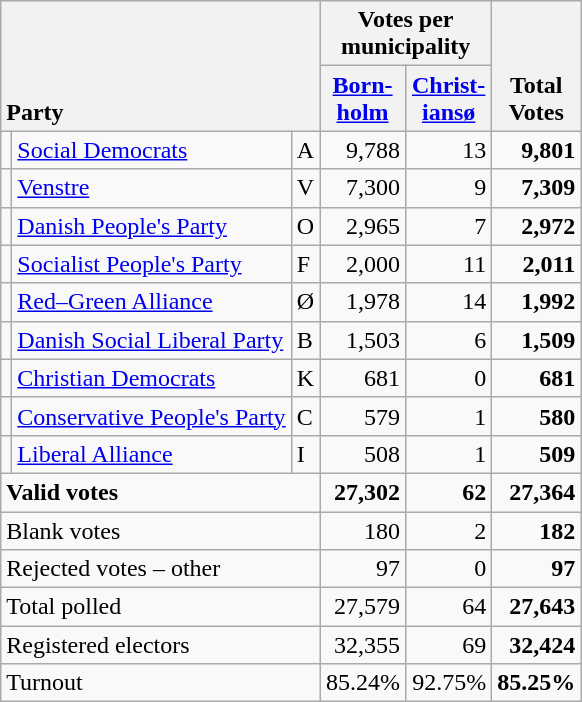<table class="wikitable" border="1" style="text-align:right;">
<tr>
<th style="text-align:left;" valign=bottom rowspan=2 colspan=3>Party</th>
<th colspan=2>Votes per municipality</th>
<th align=center valign=bottom rowspan=2 width="50">Total Votes</th>
</tr>
<tr>
<th align=center valign=bottom width="50"><a href='#'>Born- holm</a></th>
<th align=center valign=bottom width="50"><a href='#'>Christ- iansø</a></th>
</tr>
<tr>
<td></td>
<td align=left><a href='#'>Social Democrats</a></td>
<td align=left>A</td>
<td>9,788</td>
<td>13</td>
<td><strong>9,801</strong></td>
</tr>
<tr>
<td></td>
<td align=left><a href='#'>Venstre</a></td>
<td align=left>V</td>
<td>7,300</td>
<td>9</td>
<td><strong>7,309</strong></td>
</tr>
<tr>
<td></td>
<td align=left><a href='#'>Danish People's Party</a></td>
<td align=left>O</td>
<td>2,965</td>
<td>7</td>
<td><strong>2,972</strong></td>
</tr>
<tr>
<td></td>
<td align=left><a href='#'>Socialist People's Party</a></td>
<td align=left>F</td>
<td>2,000</td>
<td>11</td>
<td><strong>2,011</strong></td>
</tr>
<tr>
<td></td>
<td align=left><a href='#'>Red–Green Alliance</a></td>
<td align=left>Ø</td>
<td>1,978</td>
<td>14</td>
<td><strong>1,992</strong></td>
</tr>
<tr>
<td></td>
<td align=left><a href='#'>Danish Social Liberal Party</a></td>
<td align=left>B</td>
<td>1,503</td>
<td>6</td>
<td><strong>1,509</strong></td>
</tr>
<tr>
<td></td>
<td align=left><a href='#'>Christian Democrats</a></td>
<td align=left>K</td>
<td>681</td>
<td>0</td>
<td><strong>681</strong></td>
</tr>
<tr>
<td></td>
<td align=left style="white-space: nowrap;"><a href='#'>Conservative People's Party</a></td>
<td align=left>C</td>
<td>579</td>
<td>1</td>
<td><strong>580</strong></td>
</tr>
<tr>
<td></td>
<td align=left><a href='#'>Liberal Alliance</a></td>
<td align=left>I</td>
<td>508</td>
<td>1</td>
<td><strong>509</strong></td>
</tr>
<tr style="font-weight:bold">
<td align=left colspan=3>Valid votes</td>
<td>27,302</td>
<td>62</td>
<td>27,364</td>
</tr>
<tr>
<td align=left colspan=3>Blank votes</td>
<td>180</td>
<td>2</td>
<td><strong>182</strong></td>
</tr>
<tr>
<td align=left colspan=3>Rejected votes – other</td>
<td>97</td>
<td>0</td>
<td><strong>97</strong></td>
</tr>
<tr>
<td align=left colspan=3>Total polled</td>
<td>27,579</td>
<td>64</td>
<td><strong>27,643</strong></td>
</tr>
<tr>
<td align=left colspan=3>Registered electors</td>
<td>32,355</td>
<td>69</td>
<td><strong>32,424</strong></td>
</tr>
<tr>
<td align=left colspan=3>Turnout</td>
<td>85.24%</td>
<td>92.75%</td>
<td><strong>85.25%</strong></td>
</tr>
</table>
